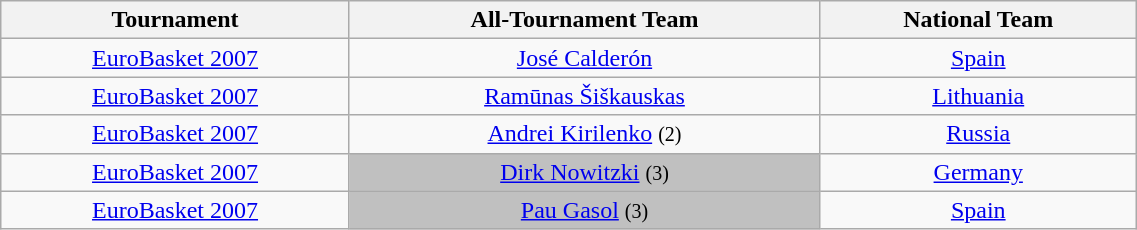<table class="wikitable sortable" style="text-align:center; width: 60%">
<tr>
<th>Tournament</th>
<th>All-Tournament Team</th>
<th>National Team</th>
</tr>
<tr>
<td><a href='#'>EuroBasket 2007</a></td>
<td> <a href='#'>José Calderón</a></td>
<td> <a href='#'>Spain</a></td>
</tr>
<tr>
<td><a href='#'>EuroBasket 2007</a></td>
<td> <a href='#'>Ramūnas Šiškauskas</a></td>
<td> <a href='#'>Lithuania</a></td>
</tr>
<tr>
<td><a href='#'>EuroBasket 2007</a></td>
<td> <a href='#'>Andrei Kirilenko</a> <small>(2)</small></td>
<td> <a href='#'>Russia</a></td>
</tr>
<tr>
<td><a href='#'>EuroBasket 2007</a></td>
<td bgcolor="#C0C0C0"> <a href='#'>Dirk Nowitzki</a> <small>(3)</small></td>
<td> <a href='#'>Germany</a></td>
</tr>
<tr>
<td><a href='#'>EuroBasket 2007</a></td>
<td bgcolor="#C0C0C0"> <a href='#'>Pau Gasol</a> <small>(3)</small></td>
<td> <a href='#'>Spain</a></td>
</tr>
</table>
